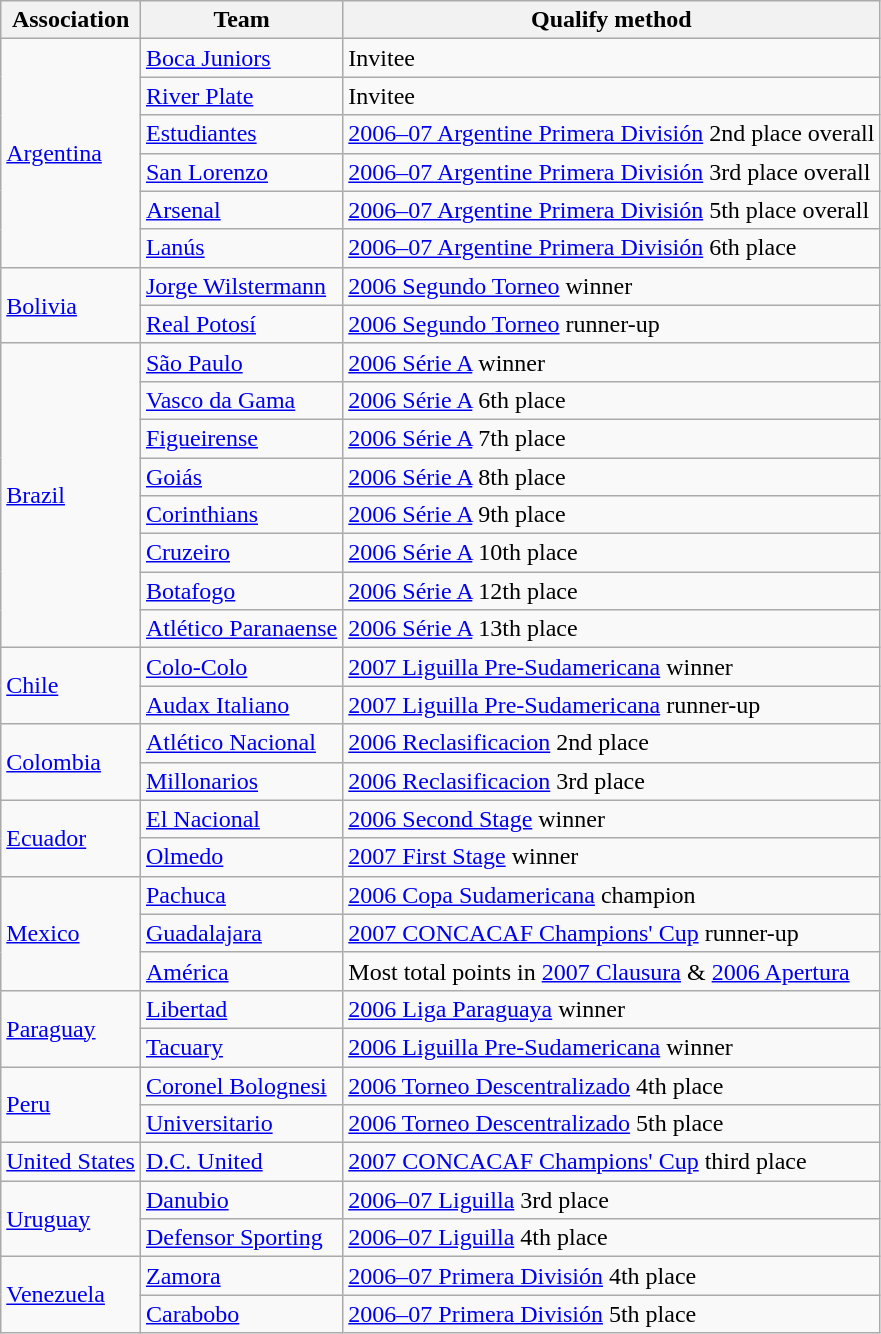<table class="wikitable">
<tr>
<th>Association</th>
<th>Team</th>
<th>Qualify method</th>
</tr>
<tr>
<td rowspan="6"> <a href='#'>Argentina</a></td>
<td><a href='#'>Boca Juniors</a></td>
<td>Invitee</td>
</tr>
<tr>
<td><a href='#'>River Plate</a></td>
<td>Invitee</td>
</tr>
<tr>
<td><a href='#'>Estudiantes</a></td>
<td><a href='#'>2006–07 Argentine Primera División</a> 2nd place overall</td>
</tr>
<tr>
<td><a href='#'>San Lorenzo</a></td>
<td><a href='#'>2006–07 Argentine Primera División</a> 3rd place overall</td>
</tr>
<tr>
<td><a href='#'>Arsenal</a></td>
<td><a href='#'>2006–07 Argentine Primera División</a> 5th place overall</td>
</tr>
<tr>
<td><a href='#'>Lanús</a></td>
<td><a href='#'>2006–07 Argentine Primera División</a> 6th place</td>
</tr>
<tr>
<td rowspan="2"> <a href='#'>Bolivia</a></td>
<td><a href='#'>Jorge Wilstermann</a></td>
<td><a href='#'>2006 Segundo Torneo</a> winner</td>
</tr>
<tr>
<td><a href='#'>Real Potosí</a></td>
<td><a href='#'>2006 Segundo Torneo</a> runner-up</td>
</tr>
<tr>
<td rowspan="8"> <a href='#'>Brazil</a></td>
<td><a href='#'>São Paulo</a></td>
<td><a href='#'>2006 Série A</a> winner</td>
</tr>
<tr>
<td><a href='#'>Vasco da Gama</a></td>
<td><a href='#'>2006 Série A</a> 6th place</td>
</tr>
<tr>
<td><a href='#'>Figueirense</a></td>
<td><a href='#'>2006 Série A</a> 7th place</td>
</tr>
<tr>
<td><a href='#'>Goiás</a></td>
<td><a href='#'>2006 Série A</a> 8th place</td>
</tr>
<tr>
<td><a href='#'>Corinthians</a></td>
<td><a href='#'>2006 Série A</a> 9th place</td>
</tr>
<tr>
<td><a href='#'>Cruzeiro</a></td>
<td><a href='#'>2006 Série A</a> 10th place</td>
</tr>
<tr>
<td><a href='#'>Botafogo</a></td>
<td><a href='#'>2006 Série A</a> 12th place</td>
</tr>
<tr>
<td><a href='#'>Atlético Paranaense</a></td>
<td><a href='#'>2006 Série A</a> 13th place</td>
</tr>
<tr>
<td rowspan="2"> <a href='#'>Chile</a></td>
<td><a href='#'>Colo-Colo</a></td>
<td><a href='#'>2007 Liguilla Pre-Sudamericana</a> winner</td>
</tr>
<tr>
<td><a href='#'>Audax Italiano</a></td>
<td><a href='#'>2007 Liguilla Pre-Sudamericana</a> runner-up</td>
</tr>
<tr>
<td rowspan="2"> <a href='#'>Colombia</a></td>
<td><a href='#'>Atlético Nacional</a></td>
<td><a href='#'>2006 Reclasificacion</a> 2nd place</td>
</tr>
<tr>
<td><a href='#'>Millonarios</a></td>
<td><a href='#'>2006 Reclasificacion</a> 3rd place</td>
</tr>
<tr>
<td rowspan="2"> <a href='#'>Ecuador</a></td>
<td><a href='#'>El Nacional</a></td>
<td><a href='#'>2006 Second Stage</a> winner</td>
</tr>
<tr>
<td><a href='#'>Olmedo</a></td>
<td><a href='#'>2007 First Stage</a> winner</td>
</tr>
<tr>
<td rowspan="3"> <a href='#'>Mexico</a></td>
<td><a href='#'>Pachuca</a></td>
<td><a href='#'>2006 Copa Sudamericana</a> champion</td>
</tr>
<tr>
<td><a href='#'>Guadalajara</a></td>
<td><a href='#'>2007 CONCACAF Champions' Cup</a> runner-up</td>
</tr>
<tr>
<td><a href='#'>América</a></td>
<td>Most total points in <a href='#'>2007 Clausura</a> & <a href='#'>2006 Apertura</a></td>
</tr>
<tr>
<td rowspan="2"> <a href='#'>Paraguay</a></td>
<td><a href='#'>Libertad</a></td>
<td><a href='#'>2006 Liga Paraguaya</a> winner</td>
</tr>
<tr>
<td><a href='#'>Tacuary</a></td>
<td><a href='#'>2006 Liguilla Pre-Sudamericana</a> winner</td>
</tr>
<tr>
<td rowspan="2"> <a href='#'>Peru</a></td>
<td><a href='#'>Coronel Bolognesi</a></td>
<td><a href='#'>2006 Torneo Descentralizado</a> 4th place</td>
</tr>
<tr>
<td><a href='#'>Universitario</a></td>
<td><a href='#'>2006 Torneo Descentralizado</a> 5th place</td>
</tr>
<tr>
<td rowspan="1"> <a href='#'>United States</a></td>
<td><a href='#'>D.C. United</a></td>
<td><a href='#'>2007 CONCACAF Champions' Cup</a> third place</td>
</tr>
<tr>
<td rowspan="2"> <a href='#'>Uruguay</a></td>
<td><a href='#'>Danubio</a></td>
<td><a href='#'>2006–07 Liguilla</a> 3rd place</td>
</tr>
<tr>
<td><a href='#'>Defensor Sporting</a></td>
<td><a href='#'>2006–07 Liguilla</a> 4th place</td>
</tr>
<tr>
<td rowspan="2"> <a href='#'>Venezuela</a></td>
<td><a href='#'>Zamora</a></td>
<td><a href='#'>2006–07 Primera División</a> 4th place</td>
</tr>
<tr>
<td><a href='#'>Carabobo</a></td>
<td><a href='#'>2006–07 Primera División</a> 5th place</td>
</tr>
</table>
